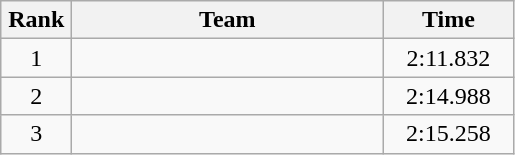<table class=wikitable style="text-align:center">
<tr>
<th width=40>Rank</th>
<th width=200>Team</th>
<th width=80>Time</th>
</tr>
<tr>
<td>1</td>
<td align=left></td>
<td>2:11.832</td>
</tr>
<tr>
<td>2</td>
<td align=left></td>
<td>2:14.988</td>
</tr>
<tr>
<td>3</td>
<td align=left></td>
<td>2:15.258</td>
</tr>
</table>
